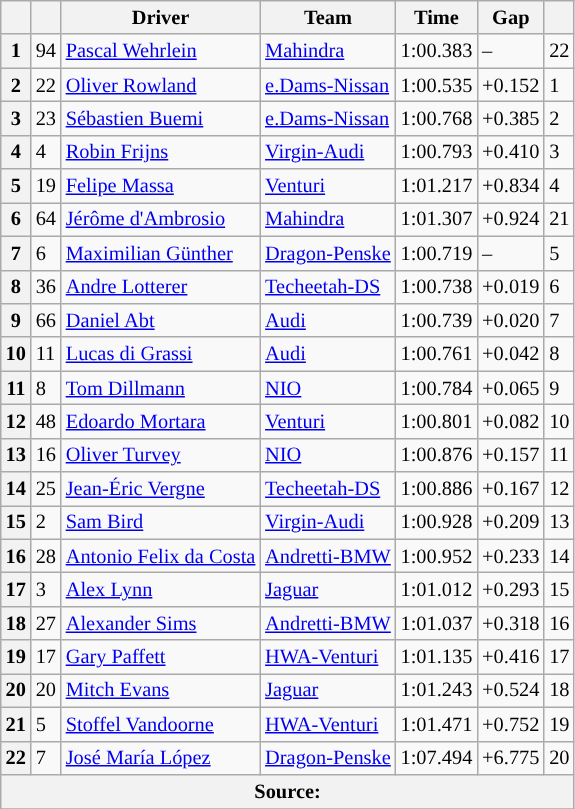<table class="wikitable" style="font-size: 85%">
<tr>
<th scope="col"></th>
<th scope="col"></th>
<th scope="col">Driver</th>
<th scope="col">Team</th>
<th scope="col">Time</th>
<th scope="col">Gap</th>
<th scope="col"></th>
</tr>
<tr>
<th scope="row">1</th>
<td>94</td>
<td> <a href='#'>Pascal Wehrlein</a></td>
<td><a href='#'>Mahindra</a></td>
<td>1:00.383</td>
<td>–</td>
<td>22</td>
</tr>
<tr>
<th scope="row">2</th>
<td>22</td>
<td> <a href='#'>Oliver Rowland</a></td>
<td><a href='#'>e.Dams-Nissan</a></td>
<td>1:00.535</td>
<td>+0.152</td>
<td>1</td>
</tr>
<tr>
<th scope="row">3</th>
<td>23</td>
<td> <a href='#'>Sébastien Buemi</a></td>
<td><a href='#'>e.Dams-Nissan</a></td>
<td>1:00.768</td>
<td>+0.385</td>
<td>2</td>
</tr>
<tr>
<th scope="row">4</th>
<td>4</td>
<td> <a href='#'>Robin Frijns</a></td>
<td><a href='#'>Virgin-Audi</a></td>
<td>1:00.793</td>
<td>+0.410</td>
<td>3</td>
</tr>
<tr>
<th scope="row">5</th>
<td>19</td>
<td> <a href='#'>Felipe Massa</a></td>
<td><a href='#'>Venturi</a></td>
<td>1:01.217</td>
<td>+0.834</td>
<td>4</td>
</tr>
<tr>
<th scope="row">6</th>
<td>64</td>
<td> <a href='#'>Jérôme d'Ambrosio</a></td>
<td><a href='#'>Mahindra</a></td>
<td>1:01.307</td>
<td>+0.924</td>
<td>21</td>
</tr>
<tr>
<th scope="row">7</th>
<td>6</td>
<td> <a href='#'>Maximilian Günther</a></td>
<td><a href='#'>Dragon-Penske</a></td>
<td>1:00.719</td>
<td>–</td>
<td>5</td>
</tr>
<tr>
<th scope="row">8</th>
<td>36</td>
<td> <a href='#'>Andre Lotterer</a></td>
<td><a href='#'>Techeetah-DS</a></td>
<td>1:00.738</td>
<td>+0.019</td>
<td>6</td>
</tr>
<tr>
<th scope="row">9</th>
<td>66</td>
<td> <a href='#'>Daniel Abt</a></td>
<td><a href='#'>Audi</a></td>
<td>1:00.739</td>
<td>+0.020</td>
<td>7</td>
</tr>
<tr>
<th scope="row">10</th>
<td>11</td>
<td> <a href='#'>Lucas di Grassi</a></td>
<td><a href='#'>Audi</a></td>
<td>1:00.761</td>
<td>+0.042</td>
<td>8</td>
</tr>
<tr>
<th scope="row">11</th>
<td>8</td>
<td> <a href='#'>Tom Dillmann</a></td>
<td><a href='#'>NIO</a></td>
<td>1:00.784</td>
<td>+0.065</td>
<td>9</td>
</tr>
<tr>
<th scope="row">12</th>
<td>48</td>
<td> <a href='#'>Edoardo Mortara</a></td>
<td><a href='#'>Venturi</a></td>
<td>1:00.801</td>
<td>+0.082</td>
<td>10</td>
</tr>
<tr>
<th scope="row">13</th>
<td>16</td>
<td> <a href='#'>Oliver Turvey</a></td>
<td><a href='#'>NIO</a></td>
<td>1:00.876</td>
<td>+0.157</td>
<td>11</td>
</tr>
<tr>
<th scope="row">14</th>
<td>25</td>
<td> <a href='#'>Jean-Éric Vergne</a></td>
<td><a href='#'>Techeetah-DS</a></td>
<td>1:00.886</td>
<td>+0.167</td>
<td>12</td>
</tr>
<tr>
<th scope="row">15</th>
<td>2</td>
<td> <a href='#'>Sam Bird</a></td>
<td><a href='#'>Virgin-Audi</a></td>
<td>1:00.928</td>
<td>+0.209</td>
<td>13</td>
</tr>
<tr>
<th scope="row">16</th>
<td>28</td>
<td> <a href='#'>Antonio Felix da Costa</a></td>
<td><a href='#'>Andretti-BMW</a></td>
<td>1:00.952</td>
<td>+0.233</td>
<td>14</td>
</tr>
<tr>
<th scope="row">17</th>
<td>3</td>
<td> <a href='#'>Alex Lynn</a></td>
<td><a href='#'>Jaguar</a></td>
<td>1:01.012</td>
<td>+0.293</td>
<td>15</td>
</tr>
<tr>
<th scope="row">18</th>
<td>27</td>
<td> <a href='#'>Alexander Sims</a></td>
<td><a href='#'>Andretti-BMW</a></td>
<td>1:01.037</td>
<td>+0.318</td>
<td>16</td>
</tr>
<tr>
<th scope="row">19</th>
<td>17</td>
<td> <a href='#'>Gary Paffett</a></td>
<td><a href='#'>HWA-Venturi</a></td>
<td>1:01.135</td>
<td>+0.416</td>
<td>17</td>
</tr>
<tr>
<th scope="row">20</th>
<td>20</td>
<td> <a href='#'>Mitch Evans</a></td>
<td><a href='#'>Jaguar</a></td>
<td>1:01.243</td>
<td>+0.524</td>
<td>18</td>
</tr>
<tr>
<th scope="row">21</th>
<td>5</td>
<td> <a href='#'>Stoffel Vandoorne</a></td>
<td><a href='#'>HWA-Venturi</a></td>
<td>1:01.471</td>
<td>+0.752</td>
<td>19</td>
</tr>
<tr>
<th scope="row">22</th>
<td>7</td>
<td> <a href='#'>José María López</a></td>
<td><a href='#'>Dragon-Penske</a></td>
<td>1:07.494</td>
<td>+6.775</td>
<td>20</td>
</tr>
<tr>
<th colspan="7">Source:</th>
</tr>
<tr>
</tr>
</table>
